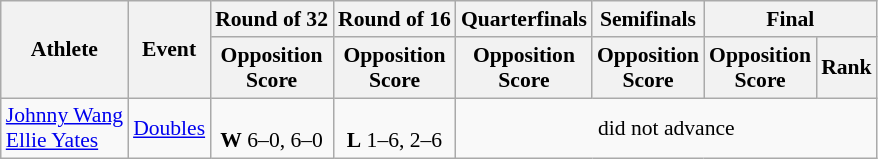<table class="wikitable" border="1" style="font-size:90%">
<tr>
<th rowspan=2>Athlete</th>
<th rowspan=2>Event</th>
<th>Round of 32</th>
<th>Round of 16</th>
<th>Quarterfinals</th>
<th>Semifinals</th>
<th colspan=2>Final</th>
</tr>
<tr>
<th>Opposition<br>Score</th>
<th>Opposition<br>Score</th>
<th>Opposition<br>Score</th>
<th>Opposition<br>Score</th>
<th>Opposition<br>Score</th>
<th>Rank</th>
</tr>
<tr>
<td><a href='#'>Johnny Wang</a> <br> <a href='#'>Ellie Yates</a></td>
<td><a href='#'>Doubles</a></td>
<td align=center><br><strong>W</strong> 6–0, 6–0</td>
<td align=center><br><strong>L</strong> 1–6, 2–6</td>
<td align=center colspan=4>did not advance</td>
</tr>
</table>
